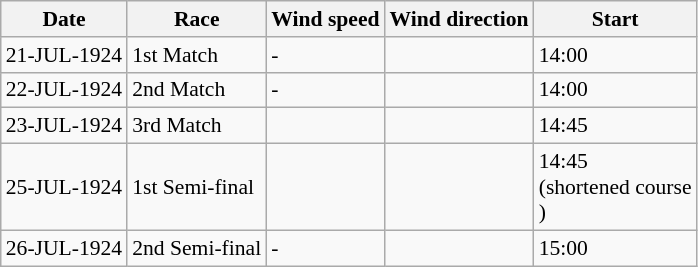<table class="wikitable" style="text-align:left; font-size:90%">
<tr>
<th>Date</th>
<th>Race</th>
<th>Wind speed</th>
<th>Wind direction</th>
<th>Start</th>
</tr>
<tr>
<td>21-JUL-1924</td>
<td>1st Match</td>
<td> -<br></td>
<td align=center></td>
<td>14:00</td>
</tr>
<tr>
<td>22-JUL-1924</td>
<td>2nd Match</td>
<td> -<br></td>
<td align=center></td>
<td>14:00</td>
</tr>
<tr>
<td>23-JUL-1924</td>
<td>3rd Match</td>
<td></td>
<td align=center></td>
<td>14:45</td>
</tr>
<tr>
<td>25-JUL-1924</td>
<td>1st Semi-final</td>
<td></td>
<td align=center></td>
<td>14:45<br>(shortened course<br>)</td>
</tr>
<tr>
<td>26-JUL-1924</td>
<td>2nd Semi-final</td>
<td> -<br></td>
<td align=center></td>
<td>15:00</td>
</tr>
</table>
